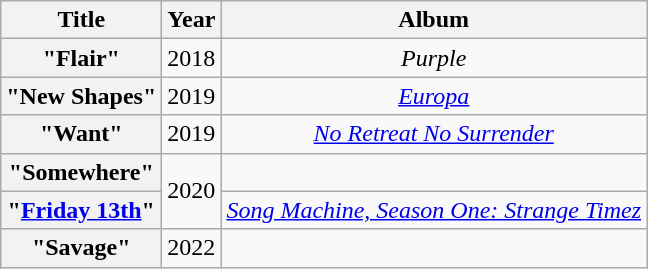<table class="wikitable plainrowheaders" style="text-align:center;">
<tr>
<th scope="col">Title</th>
<th scope="col">Year</th>
<th scope="col">Album</th>
</tr>
<tr>
<th scope="row">"Flair"<br></th>
<td>2018</td>
<td><em>Purple</em></td>
</tr>
<tr>
<th scope="row">"New Shapes"<br></th>
<td>2019</td>
<td><em><a href='#'>Europa</a></em></td>
</tr>
<tr>
<th scope="row">"Want"<br></th>
<td>2019</td>
<td><em><a href='#'>No Retreat No Surrender</a></em></td>
</tr>
<tr>
<th scope="row">"Somewhere"<br></th>
<td rowspan="2">2020</td>
<td></td>
</tr>
<tr>
<th scope="row">"<a href='#'>Friday 13th</a>"<br></th>
<td><em><a href='#'>Song Machine, Season One: Strange Timez</a></em></td>
</tr>
<tr>
<th scope="row">"Savage"<br></th>
<td>2022</td>
<td></td>
</tr>
</table>
